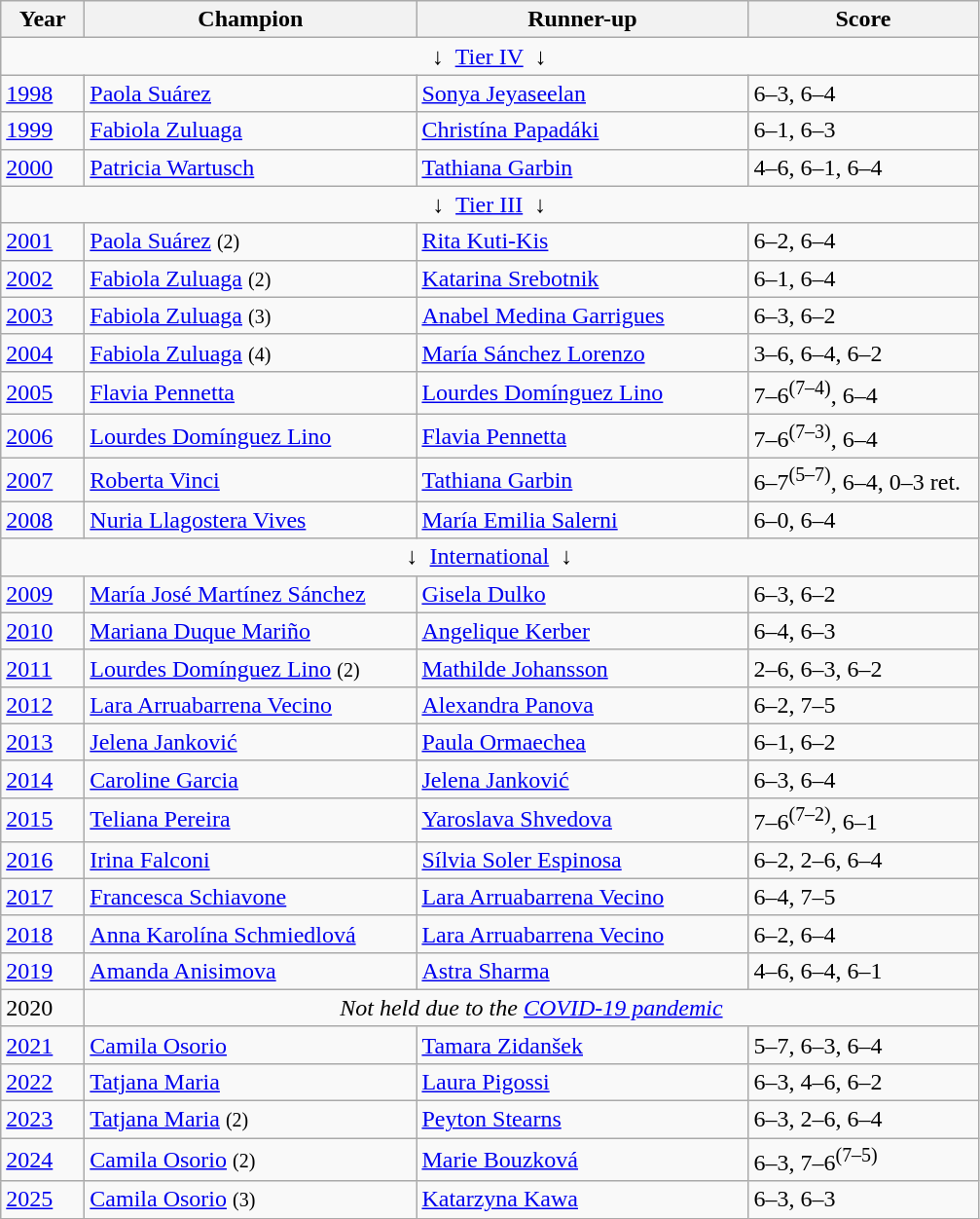<table class="wikitable">
<tr>
<th width="50">Year</th>
<th width="220">Champion</th>
<th width="220">Runner-up</th>
<th width="150">Score</th>
</tr>
<tr>
<td align=center colspan="4">↓  <a href='#'>Tier IV</a>  ↓</td>
</tr>
<tr>
<td><a href='#'>1998</a></td>
<td> <a href='#'>Paola Suárez</a></td>
<td> <a href='#'>Sonya Jeyaseelan</a></td>
<td>6–3, 6–4</td>
</tr>
<tr>
<td><a href='#'>1999</a></td>
<td> <a href='#'>Fabiola Zuluaga</a></td>
<td> <a href='#'>Christína Papadáki</a></td>
<td>6–1, 6–3</td>
</tr>
<tr>
<td><a href='#'>2000</a></td>
<td> <a href='#'>Patricia Wartusch</a></td>
<td> <a href='#'>Tathiana Garbin</a></td>
<td>4–6, 6–1, 6–4</td>
</tr>
<tr>
<td align=center colspan="4">↓  <a href='#'>Tier III</a>  ↓</td>
</tr>
<tr>
<td><a href='#'>2001</a></td>
<td> <a href='#'>Paola Suárez</a> <small> (2) </small></td>
<td> <a href='#'>Rita Kuti-Kis</a></td>
<td>6–2, 6–4</td>
</tr>
<tr>
<td><a href='#'>2002</a></td>
<td> <a href='#'>Fabiola Zuluaga</a> <small> (2) </small></td>
<td> <a href='#'>Katarina Srebotnik</a></td>
<td>6–1, 6–4</td>
</tr>
<tr>
<td><a href='#'>2003</a></td>
<td> <a href='#'>Fabiola Zuluaga</a> <small> (3) </small></td>
<td> <a href='#'>Anabel Medina Garrigues</a></td>
<td>6–3, 6–2</td>
</tr>
<tr>
<td><a href='#'>2004</a></td>
<td> <a href='#'>Fabiola Zuluaga</a> <small> (4) </small></td>
<td> <a href='#'>María Sánchez Lorenzo</a></td>
<td>3–6, 6–4, 6–2</td>
</tr>
<tr>
<td><a href='#'>2005</a></td>
<td> <a href='#'>Flavia Pennetta</a></td>
<td> <a href='#'>Lourdes Domínguez Lino</a></td>
<td>7–6<sup>(7–4)</sup>, 6–4</td>
</tr>
<tr>
<td><a href='#'>2006</a></td>
<td> <a href='#'>Lourdes Domínguez Lino</a></td>
<td> <a href='#'>Flavia Pennetta</a></td>
<td>7–6<sup>(7–3)</sup>, 6–4</td>
</tr>
<tr>
<td><a href='#'>2007</a></td>
<td> <a href='#'>Roberta Vinci</a></td>
<td> <a href='#'>Tathiana Garbin</a></td>
<td>6–7<sup>(5–7)</sup>, 6–4, 0–3 ret.</td>
</tr>
<tr>
<td><a href='#'>2008</a></td>
<td> <a href='#'>Nuria Llagostera Vives</a></td>
<td> <a href='#'>María Emilia Salerni</a></td>
<td>6–0, 6–4</td>
</tr>
<tr>
<td align=center colspan="4">↓  <a href='#'>International</a>  ↓</td>
</tr>
<tr>
<td><a href='#'>2009</a></td>
<td> <a href='#'>María José Martínez Sánchez</a></td>
<td> <a href='#'>Gisela Dulko</a></td>
<td>6–3, 6–2</td>
</tr>
<tr>
<td><a href='#'>2010</a></td>
<td> <a href='#'>Mariana Duque Mariño</a></td>
<td> <a href='#'>Angelique Kerber</a></td>
<td>6–4, 6–3</td>
</tr>
<tr>
<td><a href='#'>2011</a></td>
<td> <a href='#'>Lourdes Domínguez Lino</a> <small> (2) </small></td>
<td> <a href='#'>Mathilde Johansson</a></td>
<td>2–6, 6–3, 6–2</td>
</tr>
<tr>
<td><a href='#'>2012</a></td>
<td> <a href='#'>Lara Arruabarrena Vecino</a></td>
<td> <a href='#'>Alexandra Panova</a></td>
<td>6–2, 7–5</td>
</tr>
<tr>
<td><a href='#'>2013</a></td>
<td> <a href='#'>Jelena Janković</a></td>
<td> <a href='#'>Paula Ormaechea</a></td>
<td>6–1, 6–2</td>
</tr>
<tr>
<td><a href='#'>2014</a></td>
<td> <a href='#'>Caroline Garcia</a></td>
<td> <a href='#'>Jelena Janković</a></td>
<td>6–3, 6–4</td>
</tr>
<tr>
<td><a href='#'>2015</a></td>
<td> <a href='#'>Teliana Pereira</a></td>
<td> <a href='#'>Yaroslava Shvedova</a></td>
<td>7–6<sup>(7–2)</sup>, 6–1</td>
</tr>
<tr>
<td><a href='#'>2016</a></td>
<td> <a href='#'>Irina Falconi</a></td>
<td> <a href='#'>Sílvia Soler Espinosa</a></td>
<td>6–2, 2–6, 6–4</td>
</tr>
<tr>
<td><a href='#'>2017</a></td>
<td> <a href='#'>Francesca Schiavone</a></td>
<td> <a href='#'>Lara Arruabarrena Vecino</a></td>
<td>6–4, 7–5</td>
</tr>
<tr>
<td><a href='#'>2018</a></td>
<td> <a href='#'>Anna Karolína Schmiedlová</a></td>
<td> <a href='#'>Lara Arruabarrena Vecino</a></td>
<td>6–2, 6–4</td>
</tr>
<tr>
<td><a href='#'>2019</a></td>
<td> <a href='#'>Amanda Anisimova</a></td>
<td> <a href='#'>Astra Sharma</a></td>
<td>4–6, 6–4, 6–1</td>
</tr>
<tr>
<td>2020</td>
<td colspan="3" align="center"><em>Not held due to the <a href='#'>COVID-19 pandemic</a></em></td>
</tr>
<tr>
<td><a href='#'>2021</a></td>
<td> <a href='#'>Camila Osorio</a></td>
<td> <a href='#'>Tamara Zidanšek</a></td>
<td>5–7, 6–3, 6–4</td>
</tr>
<tr>
<td><a href='#'>2022</a></td>
<td> <a href='#'>Tatjana Maria</a></td>
<td> <a href='#'>Laura Pigossi</a></td>
<td>6–3, 4–6, 6–2</td>
</tr>
<tr>
<td><a href='#'>2023</a></td>
<td> <a href='#'>Tatjana Maria</a> <small>(2)</small></td>
<td> <a href='#'>Peyton Stearns</a></td>
<td>6–3, 2–6, 6–4</td>
</tr>
<tr>
<td><a href='#'>2024</a></td>
<td> <a href='#'>Camila Osorio</a> <small>(2)</small></td>
<td> <a href='#'>Marie Bouzková</a></td>
<td>6–3, 7–6<sup>(7–5)</sup></td>
</tr>
<tr>
<td><a href='#'>2025</a></td>
<td> <a href='#'>Camila Osorio</a> <small>(3)</small></td>
<td> <a href='#'>Katarzyna Kawa</a></td>
<td>6–3, 6–3</td>
</tr>
</table>
